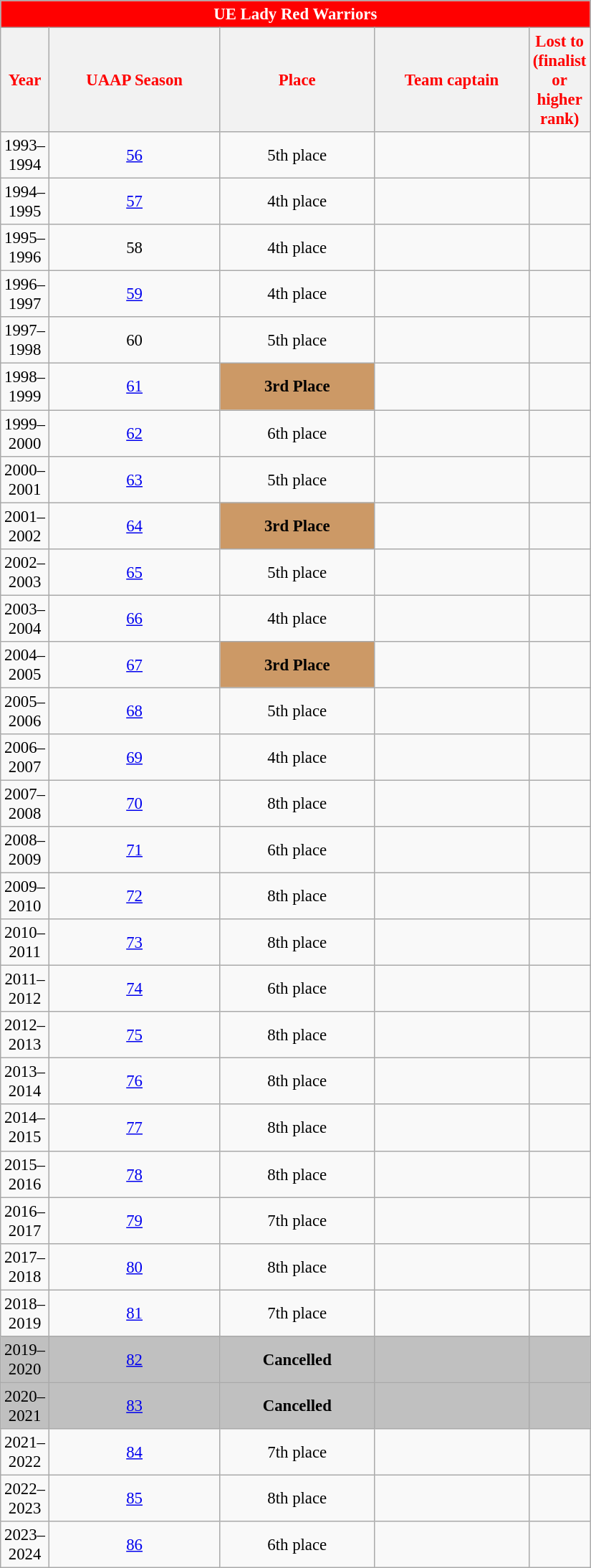<table class="wikitable sortable" style="font-size:95%; text-align:left;">
<tr>
<th colspan="5" style= "background: red; color: white; text-align: center"><strong>UE Lady Red Warriors</strong></th>
</tr>
<tr style="background: white; color: red">
<th style= "align=center; width:1em;">Year</th>
<th style= "align=center;width:10em;">UAAP Season</th>
<th style= "align=center; width:9em;">Place</th>
<th style= "align=center; width:9em;">Team captain</th>
<th style= "align=center; width:3em;">Lost to<br>(finalist or higher rank)</th>
</tr>
<tr align=center>
<td>1993–1994</td>
<td><a href='#'>56</a></td>
<td>5th place</td>
<td></td>
<td></td>
</tr>
<tr align=center>
<td>1994–1995</td>
<td><a href='#'>57</a></td>
<td>4th place</td>
<td></td>
<td></td>
</tr>
<tr align=center>
<td>1995–1996</td>
<td>58</td>
<td>4th place</td>
<td></td>
<td></td>
</tr>
<tr align=center>
<td>1996–1997</td>
<td><a href='#'>59</a></td>
<td>4th place</td>
<td></td>
<td></td>
</tr>
<tr align=center>
<td>1997–1998</td>
<td 1997 UAAP Women's Volleyball>60</td>
<td>5th place</td>
<td></td>
<td></td>
</tr>
<tr align=center>
<td>1998–1999</td>
<td><a href='#'>61</a></td>
<td style="background:#c96;"><strong>3rd Place</strong></td>
<td></td>
<td></td>
</tr>
<tr align=center>
<td>1999–2000</td>
<td><a href='#'>62</a></td>
<td>6th place</td>
<td></td>
<td></td>
</tr>
<tr align=center>
<td>2000–2001</td>
<td><a href='#'>63</a></td>
<td>5th place</td>
<td></td>
<td></td>
</tr>
<tr align=center>
<td>2001–2002</td>
<td><a href='#'>64</a></td>
<td style="background:#c96;"><strong>3rd Place</strong></td>
<td></td>
<td></td>
</tr>
<tr align=center>
<td>2002–2003</td>
<td><a href='#'>65</a></td>
<td>5th place</td>
<td></td>
<td></td>
</tr>
<tr align=center>
<td>2003–2004</td>
<td><a href='#'>66</a></td>
<td>4th place</td>
<td></td>
<td></td>
</tr>
<tr align=center>
<td>2004–2005</td>
<td><a href='#'>67</a></td>
<td style="background:#c96;"><strong>3rd Place</strong></td>
<td></td>
<td></td>
</tr>
<tr align=center>
<td>2005–2006</td>
<td><a href='#'>68</a></td>
<td>5th place</td>
<td></td>
<td></td>
</tr>
<tr align=center>
<td>2006–2007</td>
<td><a href='#'>69</a></td>
<td>4th place</td>
<td></td>
<td></td>
</tr>
<tr align=center>
<td>2007–2008</td>
<td><a href='#'>70</a></td>
<td>8th place</td>
<td></td>
<td></td>
</tr>
<tr align=center>
<td>2008–2009</td>
<td><a href='#'>71</a></td>
<td>6th place</td>
<td></td>
<td></td>
</tr>
<tr align=center>
<td>2009–2010</td>
<td><a href='#'>72</a></td>
<td>8th place</td>
<td></td>
<td></td>
</tr>
<tr align=center>
<td>2010–2011</td>
<td><a href='#'>73</a></td>
<td>8th place</td>
<td></td>
<td></td>
</tr>
<tr align=center>
<td>2011–2012</td>
<td><a href='#'>74</a></td>
<td>6th place</td>
<td></td>
<td></td>
</tr>
<tr align=center>
<td>2012–2013</td>
<td><a href='#'>75</a></td>
<td>8th place</td>
<td></td>
<td></td>
</tr>
<tr align=center>
<td>2013–2014</td>
<td><a href='#'>76</a></td>
<td>8th place</td>
<td></td>
<td></td>
</tr>
<tr align=center>
<td>2014–2015</td>
<td><a href='#'>77</a></td>
<td>8th place</td>
<td></td>
<td></td>
</tr>
<tr align=center>
<td>2015–2016</td>
<td><a href='#'>78</a></td>
<td>8th place</td>
<td></td>
<td></td>
</tr>
<tr align=center>
<td>2016–2017</td>
<td><a href='#'>79</a></td>
<td>7th place</td>
<td></td>
<td></td>
</tr>
<tr align=center>
<td>2017–2018</td>
<td><a href='#'>80</a></td>
<td>8th place</td>
<td></td>
<td></td>
</tr>
<tr align=center>
<td>2018–2019</td>
<td><a href='#'>81</a></td>
<td>7th place</td>
<td></td>
<td></td>
</tr>
<tr bgcolor=silver |align=center>
<td align=center>2019–2020</td>
<td align=center><a href='#'>82</a></td>
<td align=center><strong>Cancelled</strong></td>
<td></td>
<td></td>
</tr>
<tr bgcolor=silver |align=center>
<td align=center>2020–2021</td>
<td align=center><a href='#'>83</a></td>
<td align=center><strong>Cancelled</strong></td>
<td></td>
<td></td>
</tr>
<tr align=center>
<td>2021–2022</td>
<td><a href='#'>84</a></td>
<td>7th place</td>
<td></td>
<td></td>
</tr>
<tr align=center>
<td>2022–2023</td>
<td><a href='#'>85</a></td>
<td>8th place</td>
<td></td>
<td></td>
</tr>
<tr align=center>
<td>2023–2024</td>
<td><a href='#'>86</a></td>
<td>6th place</td>
<td></td>
<td></td>
</tr>
</table>
